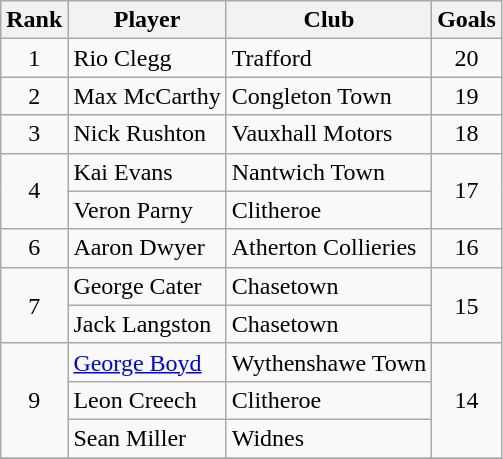<table class="wikitable" style="text-align:center">
<tr>
<th>Rank</th>
<th>Player</th>
<th>Club</th>
<th>Goals</th>
</tr>
<tr>
<td rowspan="1">1</td>
<td align=left>Rio Clegg</td>
<td align=left>Trafford</td>
<td rowspan="1">20</td>
</tr>
<tr>
<td rowspan="1">2</td>
<td align=left>Max McCarthy</td>
<td align=left>Congleton Town</td>
<td rowspan="1">19</td>
</tr>
<tr>
<td rowspan="1">3</td>
<td align=left>Nick Rushton</td>
<td align=left>Vauxhall Motors</td>
<td rowspan="1">18</td>
</tr>
<tr>
<td rowspan="2">4</td>
<td align=left>Kai Evans</td>
<td align=left>Nantwich Town</td>
<td rowspan="2">17</td>
</tr>
<tr>
<td align=left>Veron Parny</td>
<td align=left>Clitheroe</td>
</tr>
<tr>
<td rowspan="1">6</td>
<td align=left>Aaron Dwyer</td>
<td align=left>Atherton Collieries</td>
<td rowspan="1">16</td>
</tr>
<tr>
<td rowspan="2">7</td>
<td align=left>George Cater</td>
<td align=left>Chasetown</td>
<td rowspan="2">15</td>
</tr>
<tr>
<td align=left>Jack Langston</td>
<td align=left>Chasetown</td>
</tr>
<tr>
<td rowspan="3">9</td>
<td align=left><a href='#'>George Boyd</a></td>
<td align=left>Wythenshawe Town</td>
<td rowspan="3">14</td>
</tr>
<tr>
<td align=left>Leon Creech</td>
<td align=left>Clitheroe</td>
</tr>
<tr>
<td align=left>Sean Miller</td>
<td align=left>Widnes</td>
</tr>
<tr>
</tr>
</table>
